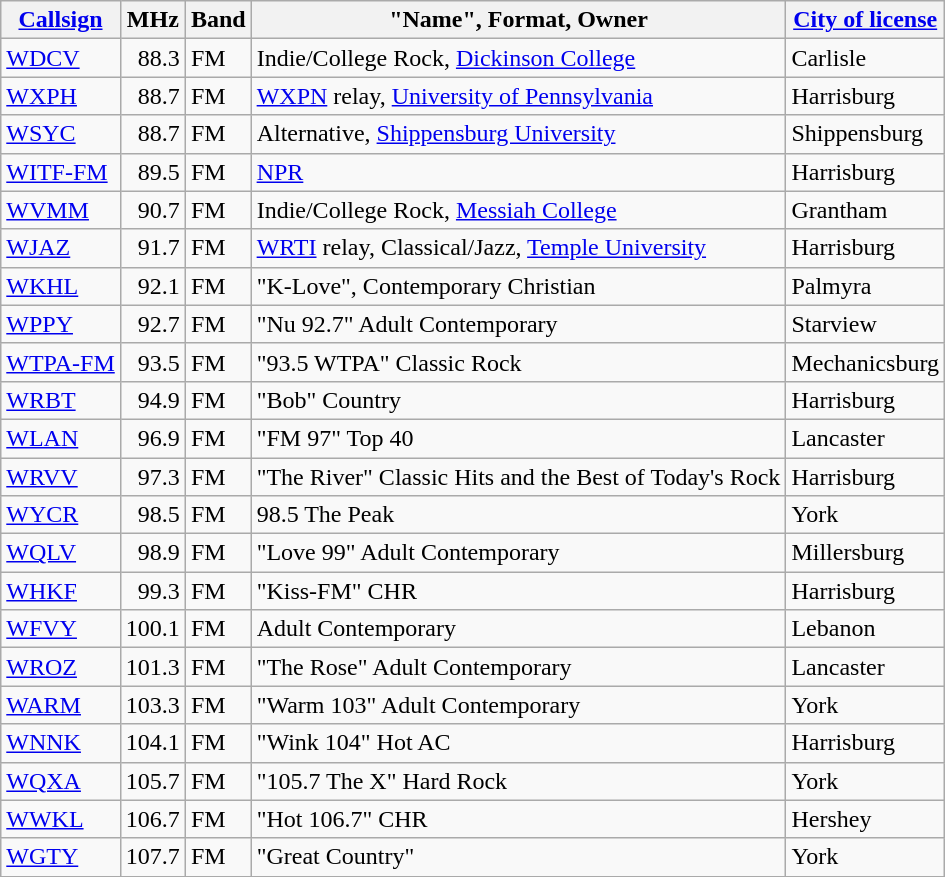<table class=wikitable>
<tr>
<th><a href='#'>Callsign</a></th>
<th>MHz</th>
<th>Band</th>
<th>"Name", Format, Owner</th>
<th><a href='#'>City of license</a></th>
</tr>
<tr>
<td><a href='#'>WDCV</a></td>
<td align=right>88.3</td>
<td>FM</td>
<td>Indie/College Rock, <a href='#'>Dickinson College</a></td>
<td>Carlisle</td>
</tr>
<tr>
<td><a href='#'>WXPH</a></td>
<td align=right>88.7</td>
<td>FM</td>
<td><a href='#'>WXPN</a> relay, <a href='#'>University of Pennsylvania</a></td>
<td>Harrisburg</td>
</tr>
<tr>
<td><a href='#'>WSYC</a></td>
<td align=right>88.7</td>
<td>FM</td>
<td>Alternative, <a href='#'>Shippensburg University</a></td>
<td>Shippensburg</td>
</tr>
<tr>
<td><a href='#'>WITF-FM</a></td>
<td align=right>89.5</td>
<td>FM</td>
<td><a href='#'>NPR</a></td>
<td>Harrisburg</td>
</tr>
<tr>
<td><a href='#'>WVMM</a></td>
<td align=right>90.7</td>
<td>FM</td>
<td>Indie/College Rock, <a href='#'>Messiah College</a></td>
<td>Grantham</td>
</tr>
<tr>
<td><a href='#'>WJAZ</a></td>
<td align=right>91.7</td>
<td>FM</td>
<td><a href='#'>WRTI</a> relay, Classical/Jazz, <a href='#'>Temple University</a></td>
<td>Harrisburg</td>
</tr>
<tr>
<td><a href='#'>WKHL</a></td>
<td align=right>92.1</td>
<td>FM</td>
<td>"K-Love", Contemporary Christian</td>
<td>Palmyra</td>
</tr>
<tr>
<td><a href='#'>WPPY</a></td>
<td align=right>92.7</td>
<td>FM</td>
<td>"Nu 92.7" Adult Contemporary</td>
<td>Starview</td>
</tr>
<tr>
<td><a href='#'>WTPA-FM</a></td>
<td align=right>93.5</td>
<td>FM</td>
<td>"93.5 WTPA" Classic Rock</td>
<td>Mechanicsburg</td>
</tr>
<tr>
<td><a href='#'>WRBT</a></td>
<td align=right>94.9</td>
<td>FM</td>
<td>"Bob" Country</td>
<td>Harrisburg</td>
</tr>
<tr>
<td><a href='#'>WLAN</a></td>
<td align=right>96.9</td>
<td>FM</td>
<td>"FM 97" Top 40</td>
<td>Lancaster</td>
</tr>
<tr>
<td><a href='#'>WRVV</a></td>
<td align=right>97.3</td>
<td>FM</td>
<td>"The River" Classic Hits and the Best of Today's Rock</td>
<td>Harrisburg</td>
</tr>
<tr>
<td><a href='#'>WYCR</a></td>
<td align=right>98.5</td>
<td>FM</td>
<td>98.5 The Peak</td>
<td>York</td>
</tr>
<tr>
<td><a href='#'>WQLV</a></td>
<td align=right>98.9</td>
<td>FM</td>
<td>"Love 99" Adult Contemporary</td>
<td>Millersburg</td>
</tr>
<tr>
<td><a href='#'>WHKF</a></td>
<td align=right>99.3</td>
<td>FM</td>
<td>"Kiss-FM" CHR</td>
<td>Harrisburg</td>
</tr>
<tr>
<td><a href='#'>WFVY</a></td>
<td align=right>100.1</td>
<td>FM</td>
<td>Adult Contemporary</td>
<td>Lebanon</td>
</tr>
<tr>
<td><a href='#'>WROZ</a></td>
<td align=right>101.3</td>
<td>FM</td>
<td>"The Rose" Adult Contemporary</td>
<td>Lancaster</td>
</tr>
<tr>
<td><a href='#'>WARM</a></td>
<td align=right>103.3</td>
<td>FM</td>
<td>"Warm 103" Adult Contemporary</td>
<td>York</td>
</tr>
<tr>
<td><a href='#'>WNNK</a></td>
<td align=right>104.1</td>
<td>FM</td>
<td>"Wink 104" Hot AC</td>
<td>Harrisburg</td>
</tr>
<tr>
<td><a href='#'>WQXA</a></td>
<td align=right>105.7</td>
<td>FM</td>
<td>"105.7 The X" Hard Rock</td>
<td>York</td>
</tr>
<tr>
<td><a href='#'>WWKL</a></td>
<td align=right>106.7</td>
<td>FM</td>
<td>"Hot 106.7" CHR</td>
<td>Hershey</td>
</tr>
<tr>
<td><a href='#'>WGTY</a></td>
<td align=right>107.7</td>
<td>FM</td>
<td>"Great Country"</td>
<td>York</td>
</tr>
<tr>
</tr>
</table>
